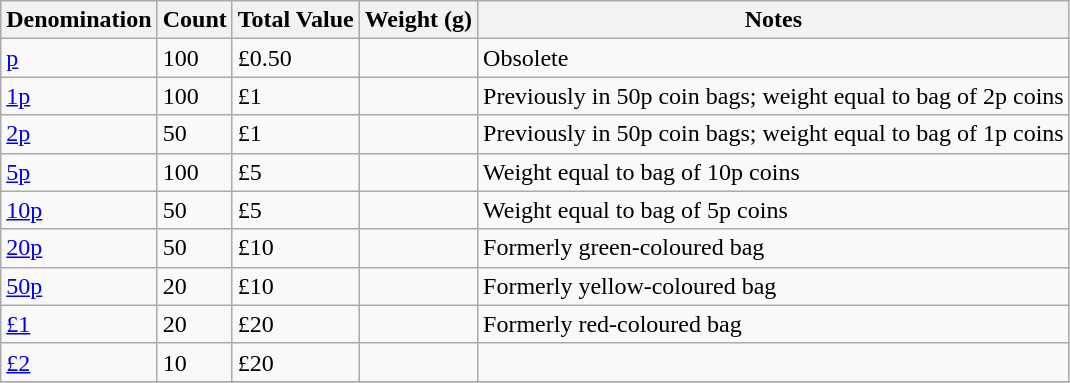<table class="wikitable">
<tr>
<th>Denomination</th>
<th>Count</th>
<th>Total Value</th>
<th>Weight (g)</th>
<th>Notes</th>
</tr>
<tr>
<td><a href='#'>p</a></td>
<td>100</td>
<td>£0.50</td>
<td></td>
<td>Obsolete</td>
</tr>
<tr>
<td><a href='#'>1p</a></td>
<td>100</td>
<td>£1</td>
<td></td>
<td>Previously in 50p coin bags; weight equal to bag of 2p coins</td>
</tr>
<tr>
<td><a href='#'>2p</a></td>
<td>50</td>
<td>£1</td>
<td></td>
<td>Previously in 50p coin bags; weight equal to bag of 1p coins</td>
</tr>
<tr>
<td><a href='#'>5p</a></td>
<td>100</td>
<td>£5</td>
<td></td>
<td>Weight equal to bag of 10p coins</td>
</tr>
<tr>
<td><a href='#'>10p</a></td>
<td>50</td>
<td>£5</td>
<td></td>
<td>Weight equal to bag of 5p coins</td>
</tr>
<tr>
<td><a href='#'>20p</a></td>
<td>50</td>
<td>£10</td>
<td></td>
<td>Formerly green-coloured bag</td>
</tr>
<tr>
<td><a href='#'>50p</a></td>
<td>20</td>
<td>£10</td>
<td></td>
<td>Formerly yellow-coloured bag</td>
</tr>
<tr>
<td><a href='#'>£1</a></td>
<td>20</td>
<td>£20</td>
<td></td>
<td>Formerly red-coloured bag</td>
</tr>
<tr>
<td><a href='#'>£2</a></td>
<td>10</td>
<td>£20</td>
<td></td>
<td></td>
</tr>
<tr>
</tr>
</table>
